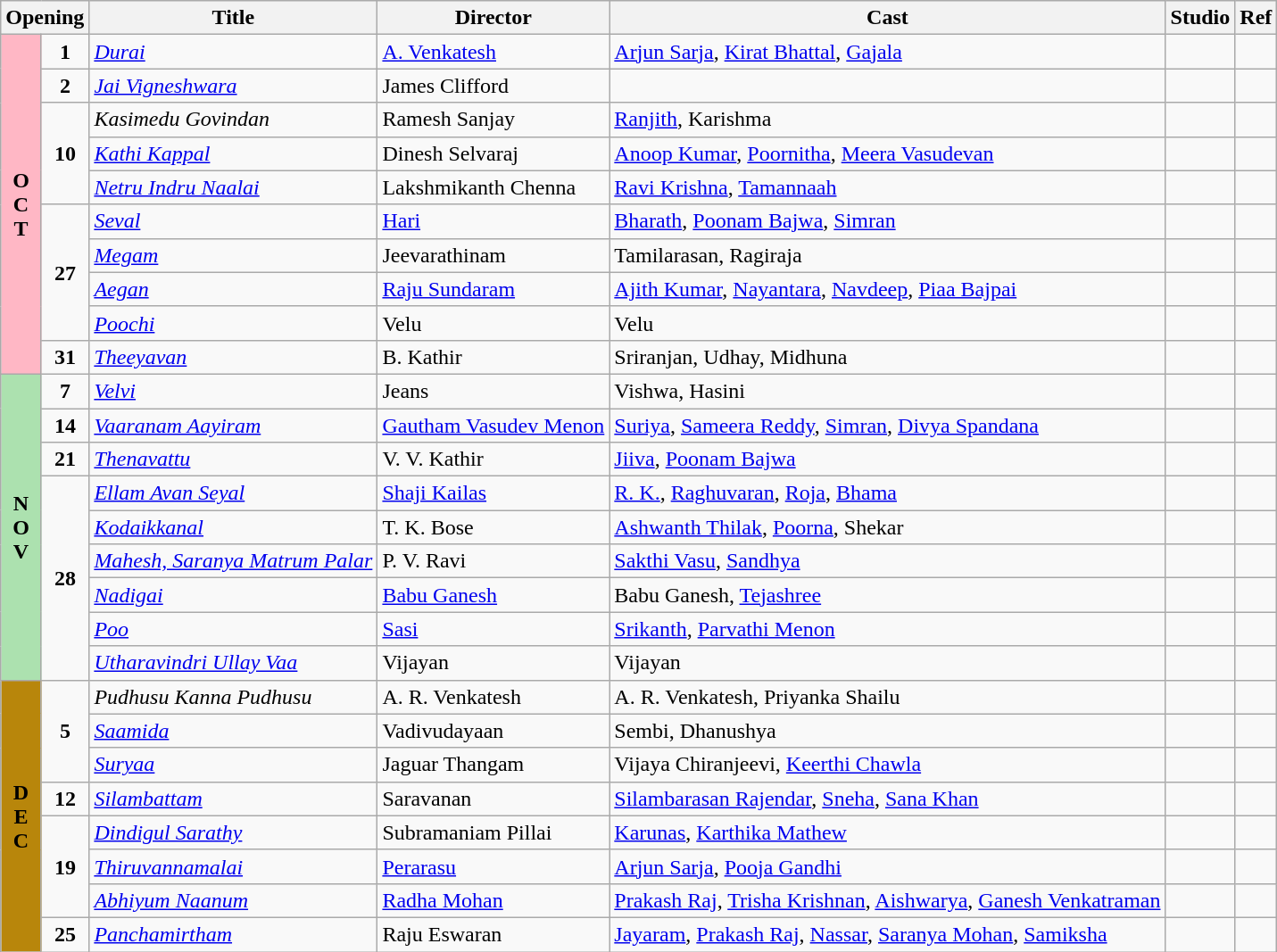<table class="wikitable">
<tr>
<th colspan="2">Opening</th>
<th>Title</th>
<th>Director</th>
<th>Cast</th>
<th>Studio</th>
<th>Ref</th>
</tr>
<tr October!>
<td rowspan="10" valign="center" align="center" style="background:#FFB7C5;"><strong>O<br>C<br>T</strong></td>
<td rowspan="1" align="center"><strong>1</strong></td>
<td><em><a href='#'>Durai</a></em></td>
<td><a href='#'>A. Venkatesh</a></td>
<td><a href='#'>Arjun Sarja</a>, <a href='#'>Kirat Bhattal</a>, <a href='#'>Gajala</a></td>
<td></td>
<td></td>
</tr>
<tr>
<td rowspan="1" align="center"><strong>2</strong></td>
<td><em><a href='#'>Jai Vigneshwara</a></em></td>
<td>James Clifford</td>
<td></td>
<td></td>
<td></td>
</tr>
<tr>
<td rowspan="3" align="center"><strong>10</strong></td>
<td><em>Kasimedu Govindan</em></td>
<td>Ramesh Sanjay</td>
<td><a href='#'>Ranjith</a>, Karishma</td>
<td></td>
<td></td>
</tr>
<tr>
<td><em><a href='#'>Kathi Kappal</a></em></td>
<td>Dinesh Selvaraj</td>
<td><a href='#'>Anoop Kumar</a>, <a href='#'>Poornitha</a>, <a href='#'>Meera Vasudevan</a></td>
<td></td>
<td></td>
</tr>
<tr>
<td><em><a href='#'>Netru Indru Naalai</a></em></td>
<td>Lakshmikanth Chenna</td>
<td><a href='#'>Ravi Krishna</a>, <a href='#'>Tamannaah</a></td>
<td></td>
<td></td>
</tr>
<tr>
<td rowspan="4" align="center"><strong>27</strong></td>
<td><em><a href='#'>Seval</a></em></td>
<td><a href='#'>Hari</a></td>
<td><a href='#'>Bharath</a>, <a href='#'>Poonam Bajwa</a>, <a href='#'>Simran</a></td>
<td></td>
<td></td>
</tr>
<tr>
<td><em><a href='#'>Megam</a></em></td>
<td>Jeevarathinam</td>
<td>Tamilarasan, Ragiraja</td>
<td></td>
<td></td>
</tr>
<tr>
<td><em><a href='#'>Aegan</a></em></td>
<td><a href='#'>Raju Sundaram</a></td>
<td><a href='#'>Ajith Kumar</a>, <a href='#'>Nayantara</a>, <a href='#'>Navdeep</a>, <a href='#'>Piaa Bajpai</a></td>
<td></td>
<td></td>
</tr>
<tr>
<td><em><a href='#'>Poochi</a></em></td>
<td>Velu</td>
<td>Velu</td>
<td></td>
<td></td>
</tr>
<tr>
<td rowspan="1" align="center"><strong>31</strong></td>
<td><em><a href='#'>Theeyavan</a></em></td>
<td>B. Kathir</td>
<td>Sriranjan, Udhay, Midhuna</td>
<td></td>
<td></td>
</tr>
<tr November!>
<td rowspan="9" valign="center" align="center" style="background:#ACE1AF;"><strong>N<br>O<br>V</strong></td>
<td rowspan="1" align="center"><strong>7</strong></td>
<td><em><a href='#'>Velvi</a></em></td>
<td>Jeans</td>
<td>Vishwa, Hasini</td>
<td></td>
<td></td>
</tr>
<tr>
<td rowspan="1" align="center"><strong>14</strong></td>
<td><em><a href='#'>Vaaranam Aayiram</a></em></td>
<td><a href='#'>Gautham Vasudev Menon</a></td>
<td><a href='#'>Suriya</a>, <a href='#'>Sameera Reddy</a>, <a href='#'>Simran</a>, <a href='#'>Divya Spandana</a></td>
<td></td>
<td></td>
</tr>
<tr>
<td rowspan="1" align="center"><strong>21</strong></td>
<td><em><a href='#'>Thenavattu</a></em></td>
<td>V. V. Kathir</td>
<td><a href='#'>Jiiva</a>, <a href='#'>Poonam Bajwa</a></td>
<td></td>
<td></td>
</tr>
<tr>
<td rowspan="6" align="center"><strong>28</strong></td>
<td><em><a href='#'>Ellam Avan Seyal</a></em></td>
<td><a href='#'>Shaji Kailas</a></td>
<td><a href='#'>R. K.</a>, <a href='#'>Raghuvaran</a>, <a href='#'>Roja</a>, <a href='#'>Bhama</a></td>
<td></td>
<td></td>
</tr>
<tr>
<td><em><a href='#'>Kodaikkanal</a></em></td>
<td>T. K. Bose</td>
<td><a href='#'>Ashwanth Thilak</a>, <a href='#'>Poorna</a>, Shekar</td>
<td></td>
<td></td>
</tr>
<tr>
<td><em><a href='#'>Mahesh, Saranya Matrum Palar</a></em></td>
<td>P. V. Ravi</td>
<td><a href='#'>Sakthi Vasu</a>, <a href='#'>Sandhya</a></td>
<td></td>
<td></td>
</tr>
<tr>
<td><em><a href='#'>Nadigai</a></em></td>
<td><a href='#'>Babu Ganesh</a></td>
<td>Babu Ganesh, <a href='#'>Tejashree</a></td>
<td></td>
<td></td>
</tr>
<tr>
<td><em><a href='#'>Poo</a></em></td>
<td><a href='#'>Sasi</a></td>
<td><a href='#'>Srikanth</a>, <a href='#'>Parvathi Menon</a></td>
<td></td>
<td></td>
</tr>
<tr>
<td><em><a href='#'>Utharavindri Ullay Vaa</a></em></td>
<td>Vijayan</td>
<td>Vijayan</td>
<td></td>
<td></td>
</tr>
<tr December!>
<td rowspan="8" valign="center" align="center" style="background:#B8860B;"><strong>D<br>E<br>C</strong></td>
<td rowspan="3" align="center"><strong>5</strong></td>
<td><em>Pudhusu Kanna Pudhusu</em></td>
<td>A. R. Venkatesh</td>
<td>A. R. Venkatesh, Priyanka Shailu</td>
<td></td>
<td></td>
</tr>
<tr>
<td><em><a href='#'>Saamida</a></em></td>
<td>Vadivudayaan</td>
<td>Sembi, Dhanushya</td>
<td></td>
<td></td>
</tr>
<tr>
<td><em><a href='#'>Suryaa</a></em></td>
<td>Jaguar Thangam</td>
<td>Vijaya Chiranjeevi, <a href='#'>Keerthi Chawla</a></td>
<td></td>
<td></td>
</tr>
<tr>
<td align="center"><strong>12</strong></td>
<td><em><a href='#'>Silambattam</a></em></td>
<td>Saravanan</td>
<td><a href='#'>Silambarasan Rajendar</a>, <a href='#'>Sneha</a>, <a href='#'>Sana Khan</a></td>
<td></td>
<td></td>
</tr>
<tr>
<td rowspan="3" align="center"><strong>19</strong></td>
<td><em><a href='#'>Dindigul Sarathy</a></em></td>
<td>Subramaniam Pillai</td>
<td><a href='#'>Karunas</a>, <a href='#'>Karthika Mathew</a></td>
<td></td>
<td></td>
</tr>
<tr>
<td><em><a href='#'>Thiruvannamalai</a></em></td>
<td><a href='#'>Perarasu</a></td>
<td><a href='#'>Arjun Sarja</a>, <a href='#'>Pooja Gandhi</a></td>
<td></td>
<td></td>
</tr>
<tr>
<td><em><a href='#'>Abhiyum Naanum</a></em></td>
<td><a href='#'>Radha Mohan</a></td>
<td><a href='#'>Prakash Raj</a>, <a href='#'>Trisha Krishnan</a>, <a href='#'>Aishwarya</a>, <a href='#'>Ganesh Venkatraman</a></td>
<td></td>
<td></td>
</tr>
<tr>
<td rowspan="1" align="center"><strong>25</strong></td>
<td><em><a href='#'>Panchamirtham</a></em></td>
<td>Raju Eswaran</td>
<td><a href='#'>Jayaram</a>, <a href='#'>Prakash Raj</a>, <a href='#'>Nassar</a>, <a href='#'>Saranya Mohan</a>, <a href='#'>Samiksha</a></td>
<td></td>
<td></td>
</tr>
</table>
